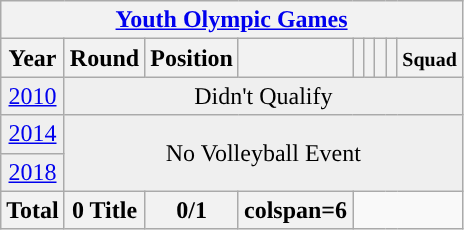<table class="wikitable" style="text-align: center;">
<tr>
<th colspan=9><a href='#'>Youth Olympic Games</a></th>
</tr>
<tr>
<th>Year</th>
<th>Round</th>
<th>Position</th>
<th></th>
<th></th>
<th></th>
<th></th>
<th></th>
<th><small>Squad</small></th>
</tr>
<tr bgcolor="efefef">
<td> <a href='#'>2010</a></td>
<td colspan=9 rpwspan=1 align="center">Didn't Qualify</td>
</tr>
<tr bgcolor="efefef">
<td> <a href='#'>2014</a></td>
<td colspan=9 rowspan=2 align=center>No Volleyball Event</td>
</tr>
<tr bgcolor="efefef">
<td> <a href='#'>2018</a></td>
</tr>
<tr>
<th>Total</th>
<th>0 Title</th>
<th>0/1</th>
<th>colspan=6 </th>
</tr>
</table>
